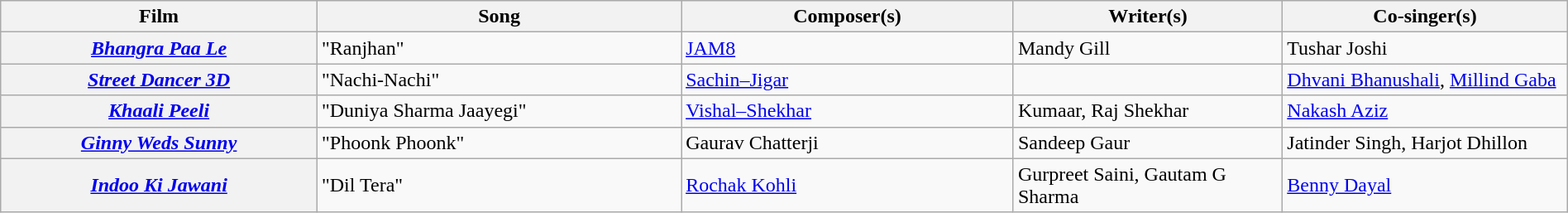<table class="wikitable plainrowheaders" width="100%" textcolor:#000;">
<tr>
<th scope="col" width="20%"><strong>Film</strong></th>
<th scope="col" width="23%"><strong>Song</strong></th>
<th scope="col" width="21%"><strong>Composer(s)</strong></th>
<th scope="col" width="17%"><strong>Writer(s)</strong></th>
<th scope="col" width="18%"><strong>Co-singer(s)</strong></th>
</tr>
<tr>
<th scope="row"><em><a href='#'>Bhangra Paa Le</a></em></th>
<td>"Ranjhan"</td>
<td><a href='#'>JAM8</a></td>
<td>Mandy Gill</td>
<td>Tushar Joshi</td>
</tr>
<tr>
<th scope="row"><em><a href='#'>Street Dancer 3D</a></em></th>
<td>"Nachi-Nachi"</td>
<td><a href='#'>Sachin–Jigar</a></td>
<td></td>
<td><a href='#'>Dhvani Bhanushali</a>, <a href='#'>Millind Gaba</a></td>
</tr>
<tr>
<th scope="row"><em><a href='#'>Khaali Peeli</a></em></th>
<td>"Duniya Sharma Jaayegi"</td>
<td><a href='#'>Vishal–Shekhar</a></td>
<td>Kumaar, Raj Shekhar</td>
<td><a href='#'>Nakash Aziz</a></td>
</tr>
<tr>
<th scope="row"><em><a href='#'>Ginny Weds Sunny</a></em></th>
<td>"Phoonk Phoonk"</td>
<td>Gaurav Chatterji</td>
<td>Sandeep Gaur</td>
<td>Jatinder Singh, Harjot Dhillon</td>
</tr>
<tr>
<th scope="row"><em><a href='#'>Indoo Ki Jawani</a></em></th>
<td>"Dil Tera"</td>
<td><a href='#'>Rochak Kohli</a></td>
<td>Gurpreet Saini, Gautam G Sharma</td>
<td><a href='#'>Benny Dayal</a></td>
</tr>
</table>
